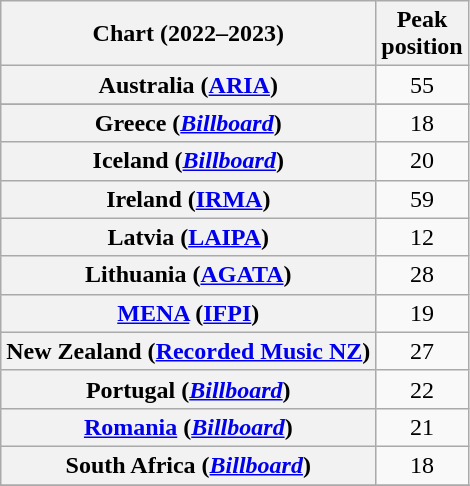<table class="wikitable sortable plainrowheaders" style="text-align:center">
<tr>
<th scope="col">Chart (2022–2023)</th>
<th scope="col">Peak<br>position</th>
</tr>
<tr>
<th scope="row">Australia (<a href='#'>ARIA</a>)</th>
<td>55</td>
</tr>
<tr>
</tr>
<tr>
</tr>
<tr>
<th scope="row">Greece (<em><a href='#'>Billboard</a></em>)</th>
<td>18</td>
</tr>
<tr>
<th scope="row">Iceland (<em><a href='#'>Billboard</a></em>)</th>
<td>20</td>
</tr>
<tr>
<th scope="row">Ireland (<a href='#'>IRMA</a>)</th>
<td>59</td>
</tr>
<tr>
<th scope="row">Latvia (<a href='#'>LAIPA</a>)</th>
<td>12</td>
</tr>
<tr>
<th scope="row">Lithuania (<a href='#'>AGATA</a>)</th>
<td>28</td>
</tr>
<tr>
<th scope="row"><a href='#'>MENA</a> (<a href='#'>IFPI</a>)</th>
<td>19</td>
</tr>
<tr>
<th scope="row">New Zealand (<a href='#'>Recorded Music NZ</a>)</th>
<td>27</td>
</tr>
<tr>
<th scope="row">Portugal (<em><a href='#'>Billboard</a></em>)</th>
<td>22</td>
</tr>
<tr>
<th scope="row"><a href='#'>Romania</a> (<em><a href='#'>Billboard</a></em>)</th>
<td>21</td>
</tr>
<tr>
<th scope="row">South Africa (<em><a href='#'>Billboard</a></em>)</th>
<td>18</td>
</tr>
<tr>
</tr>
<tr>
</tr>
<tr>
</tr>
</table>
